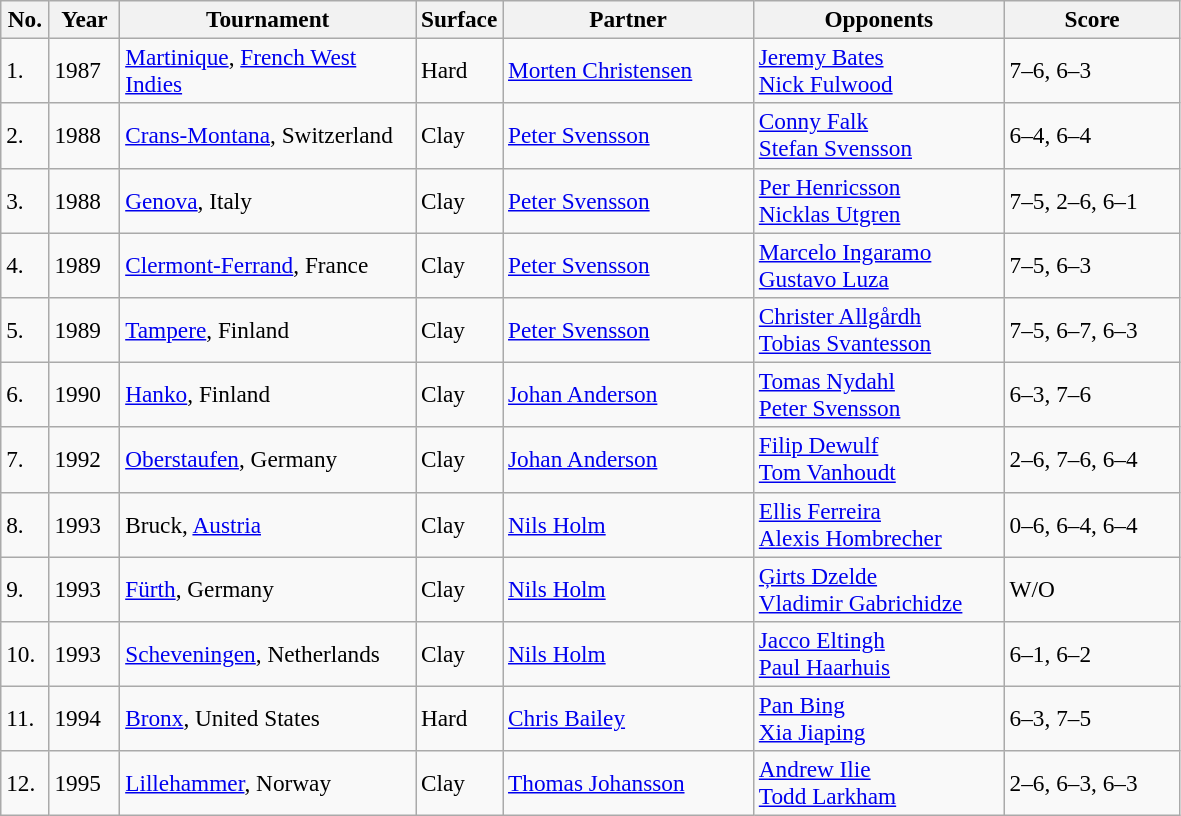<table class="sortable wikitable" style=font-size:97%>
<tr>
<th style="width:25px">No.</th>
<th width=40>Year</th>
<th style="width:190px">Tournament</th>
<th width=50>Surface</th>
<th style="width:160px">Partner</th>
<th style="width:160px">Opponents</th>
<th style="width:110px" class="unsortable">Score</th>
</tr>
<tr>
<td>1.</td>
<td>1987</td>
<td><a href='#'>Martinique</a>, <a href='#'>French West Indies</a></td>
<td>Hard</td>
<td> <a href='#'>Morten Christensen</a></td>
<td> <a href='#'>Jeremy Bates</a><br> <a href='#'>Nick Fulwood</a></td>
<td>7–6, 6–3</td>
</tr>
<tr>
<td>2.</td>
<td>1988</td>
<td><a href='#'>Crans-Montana</a>, Switzerland</td>
<td>Clay</td>
<td> <a href='#'>Peter Svensson</a></td>
<td> <a href='#'>Conny Falk</a><br> <a href='#'>Stefan Svensson</a></td>
<td>6–4, 6–4</td>
</tr>
<tr>
<td>3.</td>
<td>1988</td>
<td><a href='#'>Genova</a>, Italy</td>
<td>Clay</td>
<td> <a href='#'>Peter Svensson</a></td>
<td> <a href='#'>Per Henricsson</a><br> <a href='#'>Nicklas Utgren</a></td>
<td>7–5, 2–6, 6–1</td>
</tr>
<tr>
<td>4.</td>
<td>1989</td>
<td><a href='#'>Clermont-Ferrand</a>, France</td>
<td>Clay</td>
<td> <a href='#'>Peter Svensson</a></td>
<td> <a href='#'>Marcelo Ingaramo</a><br> <a href='#'>Gustavo Luza</a></td>
<td>7–5, 6–3</td>
</tr>
<tr>
<td>5.</td>
<td>1989</td>
<td><a href='#'>Tampere</a>, Finland</td>
<td>Clay</td>
<td> <a href='#'>Peter Svensson</a></td>
<td> <a href='#'>Christer Allgårdh</a><br> <a href='#'>Tobias Svantesson</a></td>
<td>7–5, 6–7, 6–3</td>
</tr>
<tr>
<td>6.</td>
<td>1990</td>
<td><a href='#'>Hanko</a>, Finland</td>
<td>Clay</td>
<td> <a href='#'>Johan Anderson</a></td>
<td> <a href='#'>Tomas Nydahl</a><br> <a href='#'>Peter Svensson</a></td>
<td>6–3, 7–6</td>
</tr>
<tr>
<td>7.</td>
<td>1992</td>
<td><a href='#'>Oberstaufen</a>, Germany</td>
<td>Clay</td>
<td> <a href='#'>Johan Anderson</a></td>
<td> <a href='#'>Filip Dewulf</a><br> <a href='#'>Tom Vanhoudt</a></td>
<td>2–6, 7–6, 6–4</td>
</tr>
<tr>
<td>8.</td>
<td>1993</td>
<td>Bruck, <a href='#'>Austria</a></td>
<td>Clay</td>
<td> <a href='#'>Nils Holm</a></td>
<td> <a href='#'>Ellis Ferreira</a><br> <a href='#'>Alexis Hombrecher</a></td>
<td>0–6, 6–4, 6–4</td>
</tr>
<tr>
<td>9.</td>
<td>1993</td>
<td><a href='#'>Fürth</a>, Germany</td>
<td>Clay</td>
<td> <a href='#'>Nils Holm</a></td>
<td> <a href='#'>Ģirts Dzelde</a><br> <a href='#'>Vladimir Gabrichidze</a></td>
<td>W/O</td>
</tr>
<tr>
<td>10.</td>
<td>1993</td>
<td><a href='#'>Scheveningen</a>, Netherlands</td>
<td>Clay</td>
<td> <a href='#'>Nils Holm</a></td>
<td> <a href='#'>Jacco Eltingh</a><br> <a href='#'>Paul Haarhuis</a></td>
<td>6–1, 6–2</td>
</tr>
<tr>
<td>11.</td>
<td>1994</td>
<td><a href='#'>Bronx</a>, United States</td>
<td>Hard</td>
<td> <a href='#'>Chris Bailey</a></td>
<td> <a href='#'>Pan Bing</a><br> <a href='#'>Xia Jiaping</a></td>
<td>6–3, 7–5</td>
</tr>
<tr>
<td>12.</td>
<td>1995</td>
<td><a href='#'>Lillehammer</a>, Norway</td>
<td>Clay</td>
<td> <a href='#'>Thomas Johansson</a></td>
<td> <a href='#'>Andrew Ilie</a><br> <a href='#'>Todd Larkham</a></td>
<td>2–6, 6–3, 6–3</td>
</tr>
</table>
